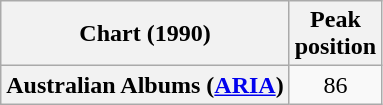<table class="wikitable plainrowheaders" style="text-align:center">
<tr>
<th>Chart (1990)</th>
<th>Peak<br> position</th>
</tr>
<tr>
<th scope="row">Australian Albums (<a href='#'>ARIA</a>)</th>
<td>86</td>
</tr>
</table>
